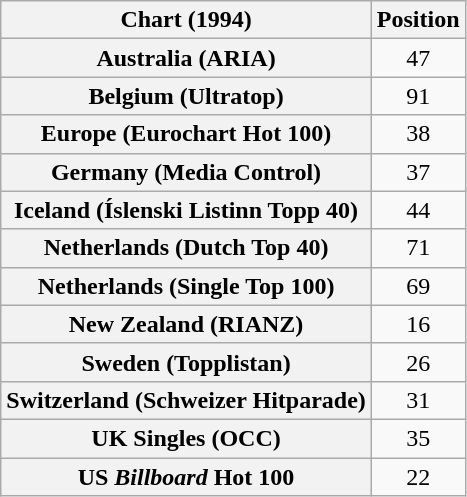<table class="wikitable sortable plainrowheaders" style="text-align:center">
<tr>
<th>Chart (1994)</th>
<th>Position</th>
</tr>
<tr>
<th scope="row">Australia (ARIA)</th>
<td>47</td>
</tr>
<tr>
<th scope="row">Belgium (Ultratop)</th>
<td>91</td>
</tr>
<tr>
<th scope="row">Europe (Eurochart Hot 100)</th>
<td>38</td>
</tr>
<tr>
<th scope="row">Germany (Media Control)</th>
<td>37</td>
</tr>
<tr>
<th scope="row">Iceland (Íslenski Listinn Topp 40)</th>
<td>44</td>
</tr>
<tr>
<th scope="row">Netherlands (Dutch Top 40)</th>
<td>71</td>
</tr>
<tr>
<th scope="row">Netherlands (Single Top 100)</th>
<td>69</td>
</tr>
<tr>
<th scope="row">New Zealand (RIANZ)</th>
<td>16</td>
</tr>
<tr>
<th scope="row">Sweden (Topplistan)</th>
<td>26</td>
</tr>
<tr>
<th scope="row">Switzerland (Schweizer Hitparade)</th>
<td>31</td>
</tr>
<tr>
<th scope="row">UK Singles (OCC)</th>
<td>35</td>
</tr>
<tr>
<th scope="row">US <em>Billboard</em> Hot 100</th>
<td>22</td>
</tr>
</table>
